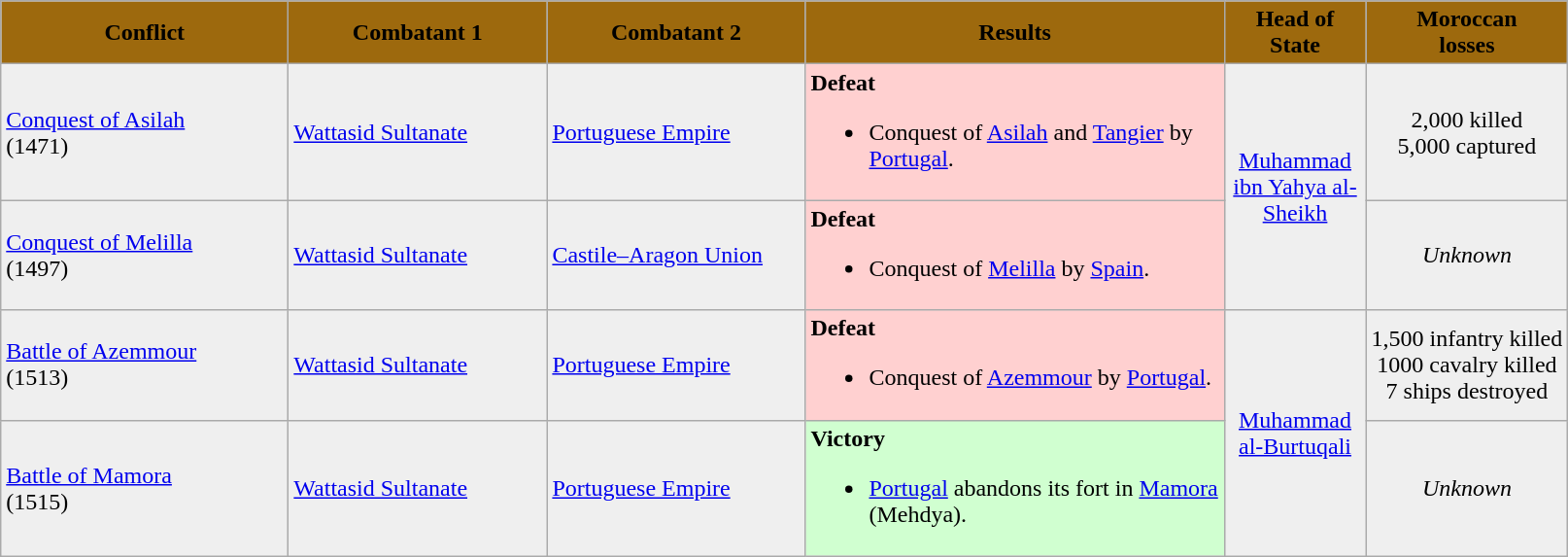<table class="wikitable">
<tr>
<th style="background:#9D690D" width="190px"><span>Conflict</span></th>
<th style="background:#9D690D" width="170px"><span>Combatant 1</span></th>
<th style="background:#9D690D" width="170px"><span>Combatant 2</span></th>
<th style="background:#9D690D" width="280px"><span>Results</span></th>
<th style="background:#9D690D" width="90px"><span>Head of State</span></th>
<th style="background:#9D690D"><span>Moroccan<br>losses</span></th>
</tr>
<tr>
<td style="background:#efefef"><a href='#'>Conquest of Asilah</a><br>(1471)</td>
<td style="background:#efefef"><a href='#'>Wattasid Sultanate</a></td>
<td style="background:#efefef"> <a href='#'>Portuguese Empire</a></td>
<td style="background:#FFD0D0"><strong>Defeat</strong><br><ul><li>Conquest of <a href='#'>Asilah</a> and <a href='#'>Tangier</a> by <a href='#'>Portugal</a>.</li></ul></td>
<td rowspan="2" style="background:#efefef; text-align:center;"><a href='#'>Muhammad ibn Yahya al-Sheikh</a></td>
<td style="background:#efefef; text-align:center;">2,000 killed<br>5,000 captured</td>
</tr>
<tr>
<td style="background:#efefef"><a href='#'>Conquest of Melilla</a><br>(1497)</td>
<td style="background:#efefef"><a href='#'>Wattasid Sultanate</a></td>
<td style="background:#efefef"> <a href='#'>Castile–Aragon Union</a></td>
<td style="background:#FFD0D0"><strong>Defeat</strong><br><ul><li>Conquest of <a href='#'>Melilla</a> by <a href='#'>Spain</a>.</li></ul></td>
<td style="background:#efefef; text-align:center;"><em>Unknown</em></td>
</tr>
<tr>
<td style="background:#efefef"><a href='#'>Battle of Azemmour</a><br>(1513)</td>
<td style="background:#efefef"><a href='#'>Wattasid Sultanate</a></td>
<td style="background:#efefef"> <a href='#'>Portuguese Empire</a></td>
<td style="background:#FFD0D0"><strong>Defeat</strong><br><ul><li>Conquest of <a href='#'>Azemmour</a> by <a href='#'>Portugal</a>.</li></ul></td>
<td rowspan="2" style="background:#efefef; text-align:center;"><a href='#'>Muhammad al-Burtuqali</a></td>
<td style="background:#efefef; text-align:center;">1,500 infantry killed<br>1000 cavalry killed<br>7 ships destroyed</td>
</tr>
<tr>
<td style="background:#efefef"><a href='#'>Battle of Mamora</a><br>(1515)</td>
<td style="background:#efefef"><a href='#'>Wattasid Sultanate</a></td>
<td style="background:#efefef"> <a href='#'>Portuguese Empire</a></td>
<td style="background:#D0FFD0"><strong>Victory</strong><br><ul><li><a href='#'>Portugal</a> abandons its fort in <a href='#'>Mamora</a> (Mehdya).</li></ul></td>
<td style="background:#efefef; text-align:center;"><em>Unknown</em></td>
</tr>
</table>
